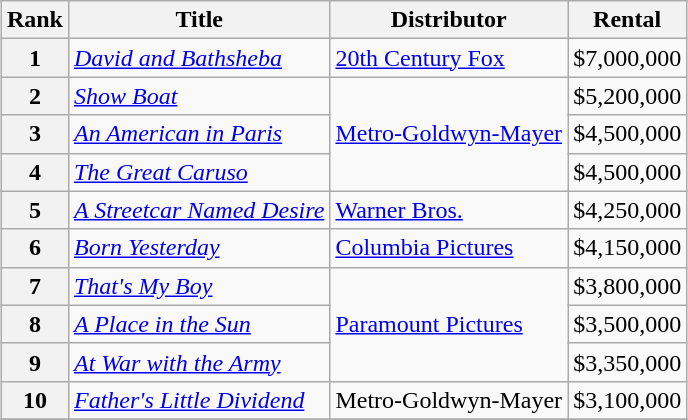<table class="wikitable sortable" style="margin:auto; margin:auto;">
<tr>
<th>Rank</th>
<th>Title</th>
<th>Distributor</th>
<th>Rental</th>
</tr>
<tr>
<th style="text-align:center;">1</th>
<td><em><a href='#'>David and Bathsheba</a></em></td>
<td><a href='#'>20th Century Fox</a></td>
<td>$7,000,000</td>
</tr>
<tr>
<th style="text-align:center;">2</th>
<td><em><a href='#'>Show Boat</a></em></td>
<td rowspan="3"><a href='#'>Metro-Goldwyn-Mayer</a></td>
<td>$5,200,000</td>
</tr>
<tr>
<th style="text-align:center;">3</th>
<td><em><a href='#'>An American in Paris</a></em></td>
<td>$4,500,000</td>
</tr>
<tr>
<th style="text-align:center;">4</th>
<td><em><a href='#'>The Great Caruso</a></em></td>
<td>$4,500,000</td>
</tr>
<tr>
<th style="text-align:center;">5</th>
<td><em><a href='#'>A Streetcar Named Desire</a></em></td>
<td><a href='#'>Warner Bros.</a></td>
<td>$4,250,000</td>
</tr>
<tr>
<th style="text-align:center;">6</th>
<td><em><a href='#'>Born Yesterday</a></em></td>
<td><a href='#'>Columbia Pictures</a></td>
<td>$4,150,000</td>
</tr>
<tr>
<th style="text-align:center;">7</th>
<td><em><a href='#'>That's My Boy</a></em></td>
<td rowspan="3"><a href='#'>Paramount Pictures</a></td>
<td>$3,800,000</td>
</tr>
<tr>
<th style="text-align:center;">8</th>
<td><em><a href='#'>A Place in the Sun</a></em></td>
<td>$3,500,000</td>
</tr>
<tr>
<th style="text-align:center;">9</th>
<td><em><a href='#'>At War with the Army</a></em></td>
<td>$3,350,000</td>
</tr>
<tr>
<th style="text-align:center;">10</th>
<td><em><a href='#'>Father's Little Dividend</a></em></td>
<td>Metro-Goldwyn-Mayer</td>
<td>$3,100,000</td>
</tr>
<tr>
</tr>
</table>
